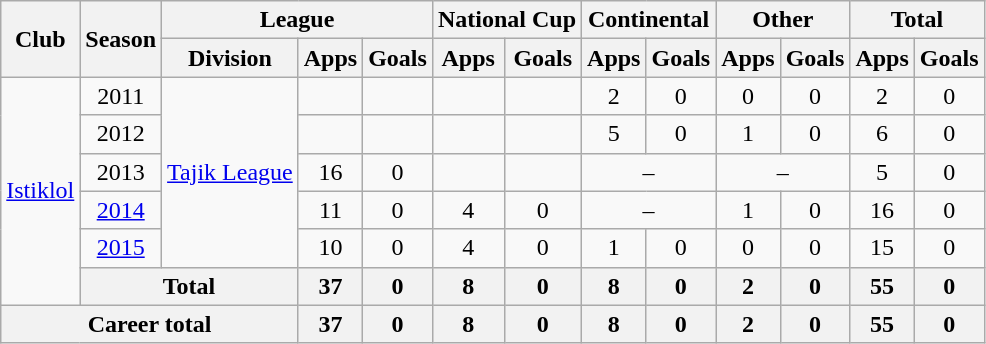<table class="wikitable" style="text-align: center;">
<tr>
<th rowspan="2">Club</th>
<th rowspan="2">Season</th>
<th colspan="3">League</th>
<th colspan="2">National Cup</th>
<th colspan="2">Continental</th>
<th colspan="2">Other</th>
<th colspan="2">Total</th>
</tr>
<tr>
<th>Division</th>
<th>Apps</th>
<th>Goals</th>
<th>Apps</th>
<th>Goals</th>
<th>Apps</th>
<th>Goals</th>
<th>Apps</th>
<th>Goals</th>
<th>Apps</th>
<th>Goals</th>
</tr>
<tr>
<td rowspan="6" valign="center"><a href='#'>Istiklol</a></td>
<td>2011</td>
<td rowspan="5" valign="center"><a href='#'>Tajik League</a></td>
<td></td>
<td></td>
<td></td>
<td></td>
<td>2</td>
<td>0</td>
<td>0</td>
<td>0</td>
<td>2</td>
<td>0</td>
</tr>
<tr>
<td>2012</td>
<td></td>
<td></td>
<td></td>
<td></td>
<td>5</td>
<td>0</td>
<td>1</td>
<td>0</td>
<td>6</td>
<td>0</td>
</tr>
<tr>
<td>2013</td>
<td>16</td>
<td>0</td>
<td></td>
<td></td>
<td colspan="2">–</td>
<td colspan="2">–</td>
<td>5</td>
<td>0</td>
</tr>
<tr>
<td><a href='#'>2014</a></td>
<td>11</td>
<td>0</td>
<td>4</td>
<td>0</td>
<td colspan="2">–</td>
<td>1</td>
<td>0</td>
<td>16</td>
<td>0</td>
</tr>
<tr>
<td><a href='#'>2015</a></td>
<td>10</td>
<td>0</td>
<td>4</td>
<td>0</td>
<td>1</td>
<td>0</td>
<td>0</td>
<td>0</td>
<td>15</td>
<td>0</td>
</tr>
<tr>
<th colspan="2">Total</th>
<th>37</th>
<th>0</th>
<th>8</th>
<th>0</th>
<th>8</th>
<th>0</th>
<th>2</th>
<th>0</th>
<th>55</th>
<th>0</th>
</tr>
<tr>
<th colspan="3">Career total</th>
<th>37</th>
<th>0</th>
<th>8</th>
<th>0</th>
<th>8</th>
<th>0</th>
<th>2</th>
<th>0</th>
<th>55</th>
<th>0</th>
</tr>
</table>
